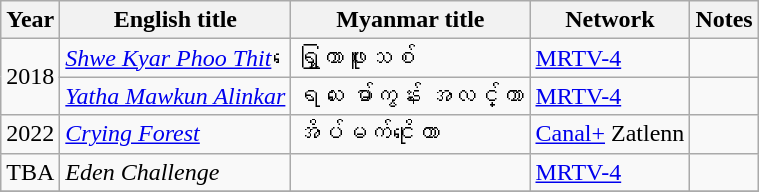<table class="wikitable">
<tr>
<th width=10>Year</th>
<th>English title</th>
<th>Myanmar title</th>
<th>Network</th>
<th>Notes</th>
</tr>
<tr>
<td rowspan="2">2018</td>
<td><em><a href='#'>Shwe Kyar Phoo Thit</a></em></td>
<td>ရွှေကြာဖူးသစ်</td>
<td><a href='#'>MRTV-4</a></td>
<td></td>
</tr>
<tr>
<td><em><a href='#'>Yatha Mawkun Alinkar</a></em></td>
<td>ရသ မော်ကွန်း အင်္လကာ</td>
<td><a href='#'>MRTV-4</a></td>
<td></td>
</tr>
<tr>
<td>2022</td>
<td><em><a href='#'>Crying Forest</a></em></td>
<td>အိပ်မက်ငိုတော</td>
<td><a href='#'>Canal+</a> Zatlenn</td>
<td></td>
</tr>
<tr>
<td>TBA</td>
<td><em>Eden Challenge</em></td>
<td></td>
<td><a href='#'>MRTV-4</a></td>
<td></td>
</tr>
<tr>
</tr>
</table>
